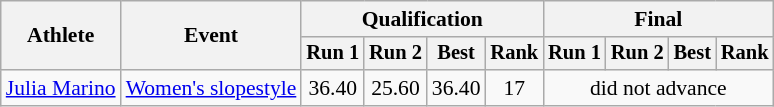<table class="wikitable" style="font-size:90%">
<tr>
<th rowspan="2">Athlete</th>
<th rowspan="2">Event</th>
<th colspan="4">Qualification</th>
<th colspan="4">Final</th>
</tr>
<tr style="font-size:95%">
<th>Run 1</th>
<th>Run 2</th>
<th>Best</th>
<th>Rank</th>
<th>Run 1</th>
<th>Run 2</th>
<th>Best</th>
<th>Rank</th>
</tr>
<tr align=center>
<td align=left><a href='#'>Julia Marino</a></td>
<td align=left><a href='#'>Women's slopestyle</a></td>
<td>36.40</td>
<td>25.60</td>
<td>36.40</td>
<td>17</td>
<td colspan=4>did not advance</td>
</tr>
</table>
